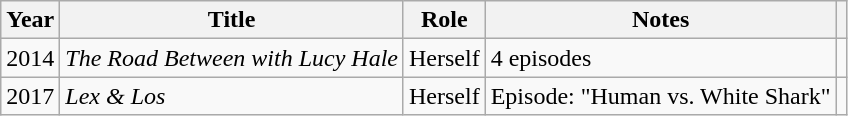<table class="wikitable sortable">
<tr>
<th>Year</th>
<th>Title</th>
<th>Role</th>
<th class="unsortable">Notes</th>
<th class="unsortable"></th>
</tr>
<tr>
<td>2014</td>
<td><em>The Road Between with Lucy Hale</em></td>
<td>Herself</td>
<td>4 episodes</td>
<td style="text-align:center;"></td>
</tr>
<tr>
<td>2017</td>
<td><em>Lex & Los</em></td>
<td>Herself</td>
<td>Episode: "Human vs. White Shark"</td>
<td style="text-align:center;"></td>
</tr>
</table>
